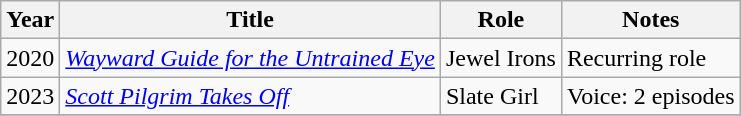<table class="wikitable">
<tr>
<th>Year</th>
<th>Title</th>
<th>Role</th>
<th>Notes</th>
</tr>
<tr>
<td>2020</td>
<td><em><a href='#'>Wayward Guide for the Untrained Eye</a></em></td>
<td>Jewel Irons</td>
<td>Recurring role</td>
</tr>
<tr>
<td>2023</td>
<td><em><a href='#'>Scott Pilgrim Takes Off</a></em></td>
<td>Slate Girl</td>
<td>Voice: 2 episodes</td>
</tr>
<tr>
</tr>
</table>
